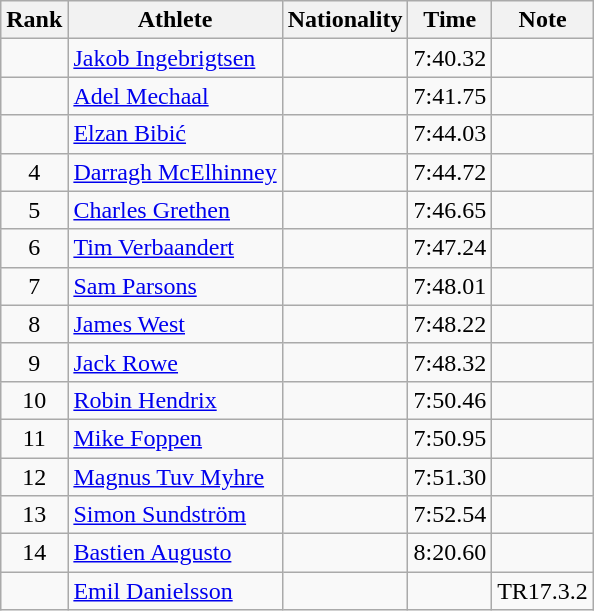<table class="wikitable sortable" style="text-align:center">
<tr>
<th>Rank</th>
<th>Athlete</th>
<th>Nationality</th>
<th>Time</th>
<th>Note</th>
</tr>
<tr>
<td></td>
<td align=left><a href='#'>Jakob Ingebrigtsen</a></td>
<td align=left></td>
<td>7:40.32</td>
<td></td>
</tr>
<tr>
<td></td>
<td align=left><a href='#'>Adel Mechaal</a></td>
<td align=left></td>
<td>7:41.75</td>
<td></td>
</tr>
<tr>
<td></td>
<td align=left><a href='#'>Elzan Bibić</a></td>
<td align=left></td>
<td>7:44.03</td>
<td></td>
</tr>
<tr>
<td>4</td>
<td align=left><a href='#'>Darragh McElhinney</a></td>
<td align=left></td>
<td>7:44.72</td>
<td></td>
</tr>
<tr>
<td>5</td>
<td align=left><a href='#'>Charles Grethen</a></td>
<td align=left></td>
<td>7:46.65</td>
<td></td>
</tr>
<tr>
<td>6</td>
<td align=left><a href='#'>Tim Verbaandert</a></td>
<td align=left></td>
<td>7:47.24</td>
<td></td>
</tr>
<tr>
<td>7</td>
<td align=left><a href='#'>Sam Parsons</a></td>
<td align=left></td>
<td>7:48.01</td>
<td></td>
</tr>
<tr>
<td>8</td>
<td align=left><a href='#'>James West</a></td>
<td align=left></td>
<td>7:48.22</td>
<td></td>
</tr>
<tr>
<td>9</td>
<td align=left><a href='#'>Jack Rowe</a></td>
<td align=left></td>
<td>7:48.32</td>
<td></td>
</tr>
<tr>
<td>10</td>
<td align=left><a href='#'>Robin Hendrix</a></td>
<td align=left></td>
<td>7:50.46</td>
<td></td>
</tr>
<tr>
<td>11</td>
<td align=left><a href='#'>Mike Foppen</a></td>
<td align=left></td>
<td>7:50.95</td>
<td></td>
</tr>
<tr>
<td>12</td>
<td align=left><a href='#'>Magnus Tuv Myhre</a></td>
<td align=left></td>
<td>7:51.30</td>
<td></td>
</tr>
<tr>
<td>13</td>
<td align=left><a href='#'>Simon Sundström</a></td>
<td align=left></td>
<td>7:52.54</td>
<td></td>
</tr>
<tr>
<td>14</td>
<td align=left><a href='#'>Bastien Augusto</a></td>
<td align=left></td>
<td>8:20.60</td>
<td></td>
</tr>
<tr>
<td></td>
<td align=left><a href='#'>Emil Danielsson</a></td>
<td align=left></td>
<td></td>
<td>TR17.3.2</td>
</tr>
</table>
